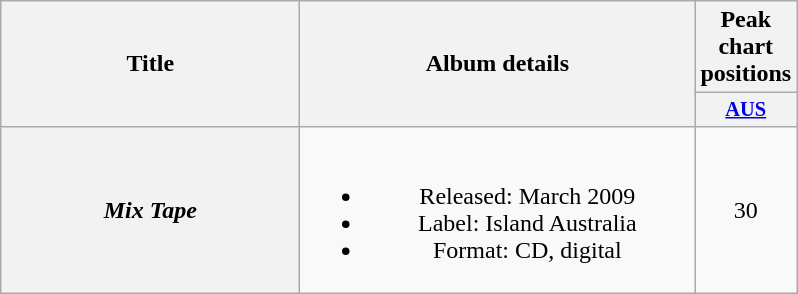<table class="wikitable plainrowheaders" style="text-align:center;" border="1">
<tr>
<th scope="col" rowspan="2" style="width:12em;">Title</th>
<th scope="col" rowspan="2" style="width:16em;">Album details</th>
<th scope="col" colspan="1">Peak chart positions</th>
</tr>
<tr>
<th scope="col" style="width:3em; font-size:85%"><a href='#'>AUS</a><br></th>
</tr>
<tr>
<th scope="row"><em>Mix Tape</em></th>
<td><br><ul><li>Released: March 2009</li><li>Label: Island Australia</li><li>Format: CD, digital</li></ul></td>
<td>30</td>
</tr>
</table>
